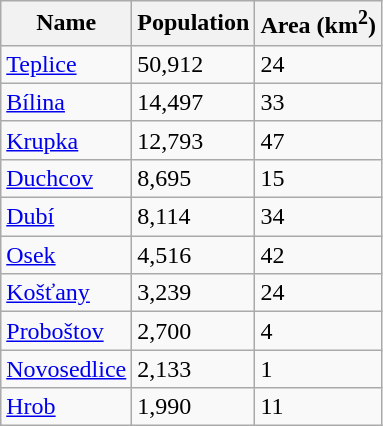<table class="wikitable sortable">
<tr>
<th>Name</th>
<th>Population</th>
<th>Area (km<sup>2</sup>)</th>
</tr>
<tr>
<td><a href='#'>Teplice</a></td>
<td>50,912</td>
<td>24</td>
</tr>
<tr>
<td><a href='#'>Bílina</a></td>
<td>14,497</td>
<td>33</td>
</tr>
<tr>
<td><a href='#'>Krupka</a></td>
<td>12,793</td>
<td>47</td>
</tr>
<tr>
<td><a href='#'>Duchcov</a></td>
<td>8,695</td>
<td>15</td>
</tr>
<tr>
<td><a href='#'>Dubí</a></td>
<td>8,114</td>
<td>34</td>
</tr>
<tr>
<td><a href='#'>Osek</a></td>
<td>4,516</td>
<td>42</td>
</tr>
<tr>
<td><a href='#'>Košťany</a></td>
<td>3,239</td>
<td>24</td>
</tr>
<tr>
<td><a href='#'>Proboštov</a></td>
<td>2,700</td>
<td>4</td>
</tr>
<tr>
<td><a href='#'>Novosedlice</a></td>
<td>2,133</td>
<td>1</td>
</tr>
<tr>
<td><a href='#'>Hrob</a></td>
<td>1,990</td>
<td>11</td>
</tr>
</table>
